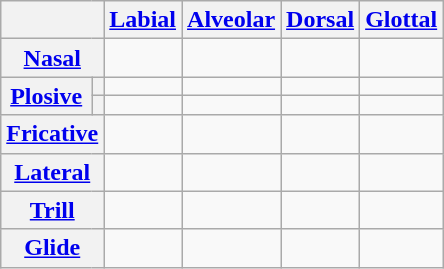<table class="wikitable" style="text-align:center;">
<tr>
<th colspan="2"></th>
<th><a href='#'>Labial</a></th>
<th><a href='#'>Alveolar</a></th>
<th><a href='#'>Dorsal</a></th>
<th><a href='#'>Glottal</a></th>
</tr>
<tr>
<th colspan="2"><a href='#'>Nasal</a></th>
<td></td>
<td></td>
<td></td>
<td></td>
</tr>
<tr>
<th rowspan="2"><a href='#'>Plosive</a></th>
<th></th>
<td></td>
<td></td>
<td></td>
<td></td>
</tr>
<tr>
<th></th>
<td></td>
<td></td>
<td></td>
<td></td>
</tr>
<tr>
<th colspan="2"><a href='#'>Fricative</a></th>
<td></td>
<td></td>
<td></td>
<td></td>
</tr>
<tr>
<th colspan="2"><a href='#'>Lateral</a></th>
<td></td>
<td></td>
<td></td>
<td></td>
</tr>
<tr>
<th colspan="2"><a href='#'>Trill</a></th>
<td></td>
<td></td>
<td></td>
<td></td>
</tr>
<tr>
<th colspan="2"><a href='#'>Glide</a></th>
<td></td>
<td></td>
<td></td>
<td></td>
</tr>
</table>
